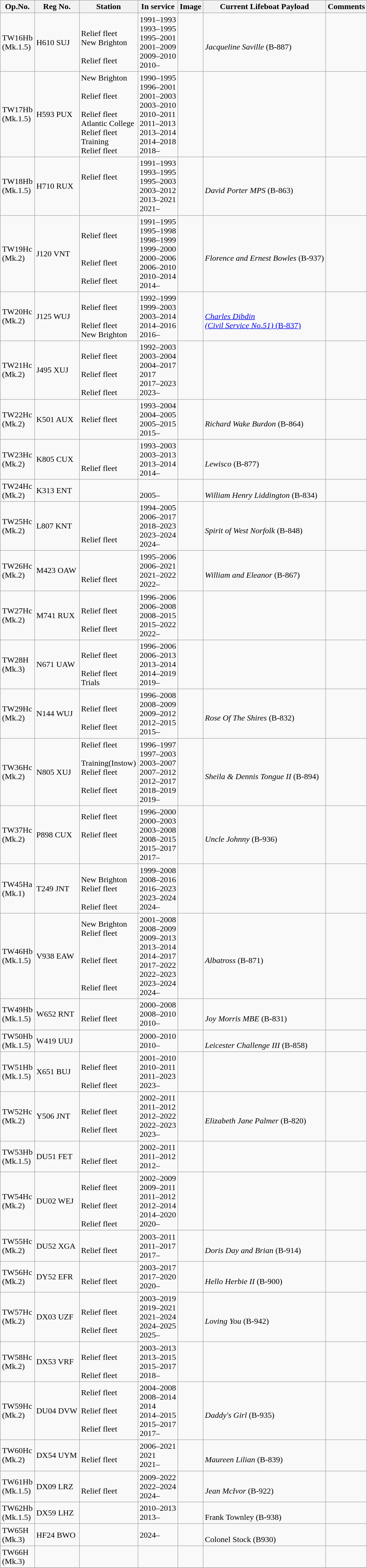<table class="wikitable">
<tr>
<th>Op.No.</th>
<th>Reg No.</th>
<th>Station</th>
<th>In service</th>
<th>Image</th>
<th>Current Lifeboat Payload</th>
<th>Comments</th>
</tr>
<tr>
<td>TW16Hb<br>(Mk.1.5)</td>
<td>H610 SUJ</td>
<td><br>Relief fleet<br>New Brighton<br><br>Relief fleet<br></td>
<td>1991–1993<br>1993–1995<br>1995–2001<br>2001–2009<br>2009–2010<br>2010–</td>
<td></td>
<td><br><em>Jacqueline Saville</em> (B-887)</td>
<td></td>
</tr>
<tr>
<td>TW17Hb<br>(Mk.1.5)</td>
<td>H593 PUX</td>
<td>New Brighton<br><br>Relief fleet<br><br>Relief fleet<br>Atlantic College<br>Relief fleet<br>Training<br>Relief fleet</td>
<td>1990–1995<br>1996–2001<br>2001–2003<br>2003–2010<br>2010–2011<br>2011–2013<br>2013–2014<br>2014–2018<br>2018–</td>
<td></td>
<td></td>
<td></td>
</tr>
<tr>
<td>TW18Hb<br>(Mk.1.5)</td>
<td>H710 RUX</td>
<td><br>Relief fleet<br><br><br><br></td>
<td>1991–1993<br>1993–1995<br>1995–2003<br>2003–2012<br>2013–2021<br>2021–</td>
<td></td>
<td><br><em>David Porter MPS</em> (B-863)</td>
<td></td>
</tr>
<tr>
<td>TW19Hc<br>(Mk.2)</td>
<td>J120 VNT</td>
<td><br>Relief fleet<br><br><br>Relief fleet<br><br>Relief fleet<br></td>
<td>1991–1995<br>1995–1998<br>1998–1999<br>1999–2000<br>2000–2006<br>2006–2010<br>2010–2014<br>2014–</td>
<td></td>
<td><br><em>Florence and Ernest Bowles</em> (B-937)</td>
<td></td>
</tr>
<tr>
<td>TW20Hc<br>(Mk.2)</td>
<td>J125 WUJ</td>
<td><br>Relief fleet<br><br>Relief fleet<br>New Brighton</td>
<td>1992–1999<br>1999–2003<br>2003–2014<br>2014–2016<br>2016–</td>
<td></td>
<td><br><a href='#'><em>Charles Dibdin<br>(Civil Service No.51)</em> (B-837)</a></td>
<td></td>
</tr>
<tr>
<td>TW21Hc<br>(Mk.2)</td>
<td>J495 XUJ</td>
<td><br>Relief fleet<br><br>Relief fleet<br><br>Relief fleet</td>
<td>1992–2003<br>2003–2004<br>2004–2017<br>2017<br>2017–2023<br>2023–</td>
<td></td>
<td></td>
<td></td>
</tr>
<tr>
<td>TW22Hc<br>(Mk.2)</td>
<td>K501 AUX</td>
<td><br>Relief fleet<br><br></td>
<td>1993–2004<br>2004–2005<br>2005–2015<br>2015–</td>
<td></td>
<td><br><em>Richard Wake Burdon</em> (B-864)</td>
<td></td>
</tr>
<tr>
<td>TW23Hc<br>(Mk.2)</td>
<td>K805 CUX</td>
<td><br><br>Relief fleet<br></td>
<td>1993–2003<br>2003–2013<br>2013–2014<br>2014–</td>
<td></td>
<td><br><em>Lewisco</em> (B-877)</td>
<td></td>
</tr>
<tr>
<td>TW24Hc<br>(Mk.2)</td>
<td>K313 ENT<br></td>
<td><br></td>
<td><br>2005–</td>
<td></td>
<td><br><em>William Henry Liddington</em> (B-834)</td>
<td></td>
</tr>
<tr>
<td>TW25Hc<br>(Mk.2)</td>
<td>L807 KNT</td>
<td><br><br><br>Relief fleet<br></td>
<td>1994–2005<br>2006–2017<br>2018–2023<br>2023–2024<br>2024–</td>
<td></td>
<td><br><em>Spirit of West Norfolk</em> (B-848)</td>
<td></td>
</tr>
<tr>
<td>TW26Hc<br>(Mk.2)</td>
<td>M423 OAW</td>
<td><br><br>Relief fleet<br></td>
<td>1995–2006<br>2006–2021<br>2021–2022<br>2022–</td>
<td></td>
<td><br><em>William and Eleanor</em> (B-867)</td>
<td></td>
</tr>
<tr>
<td>TW27Hc<br>(Mk.2)</td>
<td>M741 RUX</td>
<td><br>Relief fleet<br><br>Relief fleet<br></td>
<td>1996–2006<br>2006–2008<br>2008–2015<br>2015–2022<br>2022–</td>
<td></td>
<td><br></td>
<td></td>
</tr>
<tr>
<td>TW28H<br>(Mk.3)</td>
<td>N671 UAW</td>
<td><br>Relief fleet<br><br>Relief fleet<br>Trials</td>
<td>1996–2006<br>2006–2013<br>2013–2014<br>2014–2019<br>2019–</td>
<td></td>
<td></td>
<td></td>
</tr>
<tr>
<td>TW29Hc<br>(Mk.2)</td>
<td>N144 WUJ</td>
<td><br>Relief fleet<br><br>Relief fleet<br></td>
<td>1996–2008<br>2008–2009<br>2009–2012<br>2012–2015<br>2015–</td>
<td></td>
<td><br><em>Rose Of The Shires</em> (B-832)</td>
<td></td>
</tr>
<tr>
<td>TW36Hc<br>(Mk.2)</td>
<td>N805 XUJ</td>
<td>Relief fleet<br><br>Training(Instow)<br>Relief fleet<br><br>Relief fleet<br><br></td>
<td>1996–1997<br>1997–2003<br>2003–2007<br>2007–2012<br>2012–2017<br>2018–2019<br>2019–</td>
<td></td>
<td><br><em>Sheila & Dennis Tongue II</em> (B-894)</td>
<td></td>
</tr>
<tr>
<td>TW37Hc<br>(Mk.2)</td>
<td>P898 CUX</td>
<td>Relief fleet<br><br>Relief fleet<br><br><br></td>
<td>1996–2000<br>2000–2003<br>2003–2008<br>2008–2015<br>2015–2017<br>2017–</td>
<td></td>
<td><br><em>Uncle Johnny</em> (B-936)</td>
<td></td>
</tr>
<tr>
<td>TW45Ha<br>(Mk.1)</td>
<td>T249 JNT</td>
<td><br>New Brighton<br>Relief fleet<br><br>Relief fleet</td>
<td>1999–2008<br>2008–2016<br>2016–2023<br>2023–2024<br>2024–</td>
<td></td>
<td></td>
<td></td>
</tr>
<tr>
<td>TW46Hb<br>(Mk.1.5)</td>
<td>V938 EAW</td>
<td>New Brighton<br>Relief fleet<br><br><br>Relief fleet<br><br><br>Relief fleet<br></td>
<td>2001–2008<br>2008–2009<br>2009–2013<br>2013–2014<br>2014–2017<br>2017–2022<br>2022–2023<br>2023–2024<br>2024–</td>
<td></td>
<td><br><em>Albatross</em> (B-871)</td>
<td></td>
</tr>
<tr>
<td>TW49Hb<br>(Mk.1.5)</td>
<td>W652 RNT</td>
<td><br>Relief fleet<br></td>
<td>2000–2008<br>2008–2010<br>2010–</td>
<td></td>
<td><br><em>Joy Morris MBE</em> (B-831)</td>
<td></td>
</tr>
<tr>
<td>TW50Hb<br>(Mk.1.5)</td>
<td>W419 UUJ</td>
<td><br></td>
<td>2000–2010<br>2010–</td>
<td></td>
<td><br><em>Leicester Challenge III</em> (B-858)</td>
<td></td>
</tr>
<tr>
<td>TW51Hb<br>(Mk.1.5)</td>
<td>X651 BUJ</td>
<td><br>Relief fleet<br><br>Relief fleet</td>
<td>2001–2010<br>2010–2011<br>2011–2023<br>2023–</td>
<td></td>
<td></td>
<td></td>
</tr>
<tr>
<td>TW52Hc<br>(Mk.2)</td>
<td>Y506 JNT</td>
<td><br>Relief fleet<br><br>Relief fleet<br></td>
<td>2002–2011<br>2011–2012<br>2012–2022<br>2022–2023<br>2023–</td>
<td></td>
<td><br><em>Elizabeth Jane Palmer</em> (B-820)</td>
<td></td>
</tr>
<tr>
<td>TW53Hb<br>(Mk.1.5)</td>
<td>DU51 FET</td>
<td><br>Relief fleet<br></td>
<td>2002–2011<br>2011–2012<br>2012–</td>
<td></td>
<td><br></td>
<td></td>
</tr>
<tr>
<td>TW54Hc<br>(Mk.2)</td>
<td>DU02 WEJ</td>
<td><br>Relief fleet<br><br>Relief fleet<br><br>Relief fleet</td>
<td>2002–2009<br>2009–2011<br>2011–2012<br>2012–2014<br>2014–2020<br>2020–</td>
<td></td>
<td></td>
<td></td>
</tr>
<tr>
<td>TW55Hc<br>(Mk.2)</td>
<td>DU52 XGA</td>
<td><br>Relief fleet<br></td>
<td>2003–2011<br>2011–2017<br>2017–</td>
<td></td>
<td><br><em>Doris Day and Brian</em> (B-914)</td>
<td></td>
</tr>
<tr>
<td>TW56Hc<br>(Mk.2)</td>
<td>DY52 EFR</td>
<td><br>Relief fleet<br></td>
<td>2003–2017<br>2017–2020<br>2020–</td>
<td></td>
<td><br><em>Hello Herbie II</em> (B-900)</td>
<td></td>
</tr>
<tr>
<td>TW57Hc<br>(Mk.2)</td>
<td>DX03 UZF</td>
<td><br>Relief fleet<br><br>Relief fleet<br></td>
<td>2003–2019<br>2019–2021<br>2021–2024<br>2024–2025<br>2025–</td>
<td></td>
<td><br><em>Loving You</em> (B-942)</td>
<td></td>
</tr>
<tr>
<td>TW58Hc<br>(Mk.2)</td>
<td>DX53 VRF</td>
<td><br>Relief fleet<br><br>Relief fleet</td>
<td>2003–2013<br>2013–2015<br>2015–2017<br>2018–</td>
<td></td>
<td></td>
<td></td>
</tr>
<tr>
<td>TW59Hc<br>(Mk.2)</td>
<td>DU04 DVW</td>
<td>Relief fleet<br><br>Relief fleet<br><br>Relief fleet<br></td>
<td>2004–2008<br>2008–2014<br>2014<br>2014–2015<br>2015–2017<br>2017–</td>
<td></td>
<td><br><em>Daddy's Girl</em> (B-935)</td>
<td></td>
</tr>
<tr>
<td>TW60Hc<br>(Mk.2)</td>
<td>DX54 UYM</td>
<td><br>Relief fleet<br></td>
<td>2006–2021<br>2021<br>2021–</td>
<td></td>
<td><br><em>Maureen Lilian</em> (B-839)</td>
<td></td>
</tr>
<tr>
<td>TW61Hb<br>(Mk.1.5)</td>
<td>DX09 LRZ</td>
<td><br>Relief fleet<br></td>
<td>2009–2022<br>2022–2024<br>2024–</td>
<td></td>
<td><br><em>Jean McIvor</em> (B-922)</td>
<td></td>
</tr>
<tr>
<td>TW62Hb<br>(Mk.1.5)</td>
<td>DX59 LHZ</td>
<td><br></td>
<td>2010–2013<br>2013–</td>
<td></td>
<td><br>Frank Townley (B-938)</td>
<td></td>
</tr>
<tr>
<td>TW65H<br>(Mk.3)</td>
<td>HF24 BWO</td>
<td></td>
<td>2024–</td>
<td></td>
<td><br>Colonel Stock (B930)</td>
<td></td>
</tr>
<tr>
<td>TW66H<br>(Mk.3)</td>
<td></td>
<td></td>
<td></td>
<td></td>
<td></td>
<td></td>
</tr>
<tr>
</tr>
</table>
